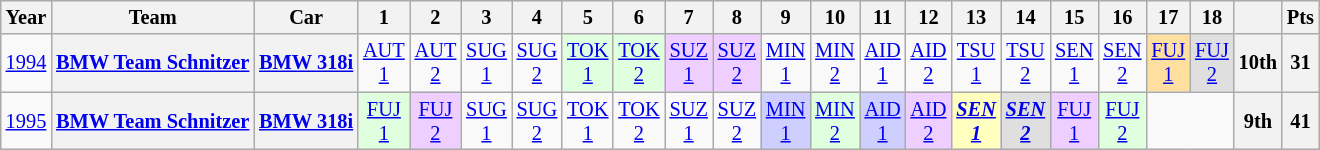<table class="wikitable" style="text-align:center; font-size:85%">
<tr>
<th>Year</th>
<th>Team</th>
<th>Car</th>
<th>1</th>
<th>2</th>
<th>3</th>
<th>4</th>
<th>5</th>
<th>6</th>
<th>7</th>
<th>8</th>
<th>9</th>
<th>10</th>
<th>11</th>
<th>12</th>
<th>13</th>
<th>14</th>
<th>15</th>
<th>16</th>
<th>17</th>
<th>18</th>
<th></th>
<th>Pts</th>
</tr>
<tr>
<td><a href='#'>1994</a></td>
<th nowrap><a href='#'>BMW Team Schnitzer</a></th>
<th nowrap><a href='#'>BMW 318i</a></th>
<td><a href='#'>AUT<br>1</a></td>
<td><a href='#'>AUT<br>2</a></td>
<td><a href='#'>SUG<br>1</a></td>
<td><a href='#'>SUG<br>2</a></td>
<td style="background:#DFFFDF;"><a href='#'>TOK<br>1</a><br></td>
<td style="background:#DFFFDF;"><a href='#'>TOK<br>2</a><br></td>
<td style="background:#EFCFFF;"><a href='#'>SUZ<br>1</a><br></td>
<td style="background:#EFCFFF;"><a href='#'>SUZ<br>2</a><br></td>
<td><a href='#'>MIN<br>1</a></td>
<td><a href='#'>MIN<br>2</a></td>
<td><a href='#'>AID<br>1</a></td>
<td><a href='#'>AID<br>2</a></td>
<td><a href='#'>TSU<br>1</a></td>
<td><a href='#'>TSU<br>2</a></td>
<td><a href='#'>SEN<br>1</a></td>
<td><a href='#'>SEN<br>2</a></td>
<td style="background:#FFDF9F;"><a href='#'>FUJ<br>1</a><br></td>
<td style="background:#DFDFDF;"><a href='#'>FUJ<br>2</a><br></td>
<th>10th</th>
<th>31</th>
</tr>
<tr>
<td><a href='#'>1995</a></td>
<th nowrap><a href='#'>BMW Team Schnitzer</a></th>
<th nowrap><a href='#'>BMW 318i</a></th>
<td style="background:#DFFFDF;"><a href='#'>FUJ<br>1</a><br></td>
<td style="background:#EFCFFF;"><a href='#'>FUJ<br>2</a><br></td>
<td><a href='#'>SUG<br>1</a></td>
<td><a href='#'>SUG<br>2</a></td>
<td><a href='#'>TOK<br>1</a></td>
<td><a href='#'>TOK<br>2</a></td>
<td><a href='#'>SUZ<br>1</a></td>
<td><a href='#'>SUZ<br>2</a></td>
<td style="background:#CFCFFF;"><a href='#'>MIN<br>1</a><br></td>
<td style="background:#DFFFDF;"><a href='#'>MIN<br>2</a><br></td>
<td style="background:#CFCFFF;"><a href='#'>AID<br>1</a><br></td>
<td style="background:#EFCFFF;"><a href='#'>AID<br>2</a><br></td>
<td style="background:#FFFFBF;"><strong><em><a href='#'>SEN<br>1</a></em></strong><br></td>
<td style="background:#DFDFDF;"><strong><em><a href='#'>SEN<br>2</a></em></strong><br></td>
<td style="background:#EFCFFF;"><a href='#'>FUJ<br>1</a><br></td>
<td style="background:#DFFFDF;"><a href='#'>FUJ<br>2</a><br></td>
<td colspan=2></td>
<th>9th</th>
<th>41</th>
</tr>
</table>
